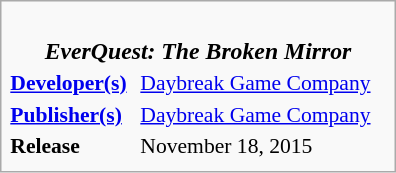<table class="infobox" style="float:right; width:264px; font-size:90%;">
<tr>
<td colspan=2 style="font-size:110%; text-align:center;"><br><strong><em>EverQuest: The Broken Mirror</em></strong><br></td>
</tr>
<tr>
<td><strong><a href='#'>Developer(s)</a></strong></td>
<td><a href='#'>Daybreak Game Company</a></td>
</tr>
<tr>
<td><strong><a href='#'>Publisher(s)</a></strong></td>
<td><a href='#'>Daybreak Game Company</a></td>
</tr>
<tr>
<td><strong>Release</strong></td>
<td>November 18, 2015</td>
</tr>
<tr>
</tr>
</table>
